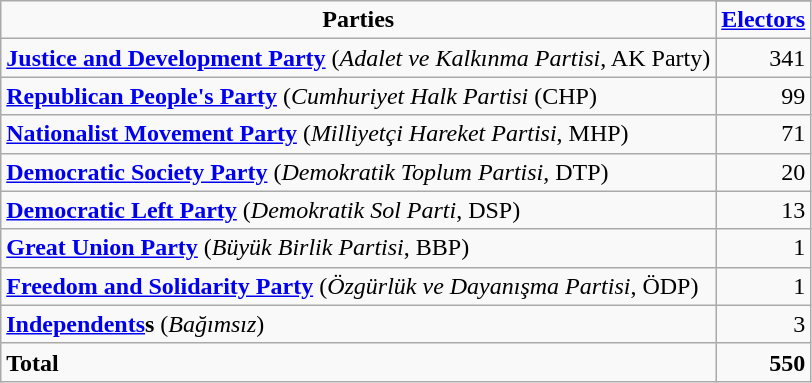<table class="wikitable">
<tr align=center>
<td rowspan="2"><strong>Parties</strong></td>
</tr>
<tr>
<td><strong><a href='#'>Electors</a></strong></td>
</tr>
<tr>
<td><strong><a href='#'>Justice and Development Party</a></strong> (<em>Adalet ve Kalkınma Partisi</em>, AK Party)</td>
<td align=right>341</td>
</tr>
<tr>
<td><strong><a href='#'>Republican People's Party</a></strong> (<em>Cumhuriyet Halk Partisi</em> (CHP)</td>
<td align=right>99</td>
</tr>
<tr>
<td><strong><a href='#'>Nationalist Movement Party</a></strong> (<em>Milliyetçi Hareket Partisi</em>, MHP)</td>
<td align=right>71</td>
</tr>
<tr>
<td><strong><a href='#'>Democratic Society Party</a></strong> (<em>Demokratik Toplum Partisi</em>, DTP)</td>
<td align=right>20</td>
</tr>
<tr>
<td><strong><a href='#'>Democratic Left Party</a></strong> (<em>Demokratik Sol Parti</em>, DSP)</td>
<td align=right>13</td>
</tr>
<tr>
<td><strong><a href='#'>Great Union Party</a></strong> (<em>Büyük Birlik Partisi</em>, BBP)</td>
<td align=right>1</td>
</tr>
<tr>
<td><strong><a href='#'>Freedom and Solidarity Party</a></strong> (<em>Özgürlük ve Dayanışma Partisi</em>, ÖDP)</td>
<td align=right>1</td>
</tr>
<tr>
<td><strong><a href='#'>Independents</a>s</strong> (<em>Bağımsız</em>)</td>
<td align=right>3</td>
</tr>
<tr>
<td><strong>Total</strong></td>
<td align=right><strong>550</strong></td>
</tr>
</table>
